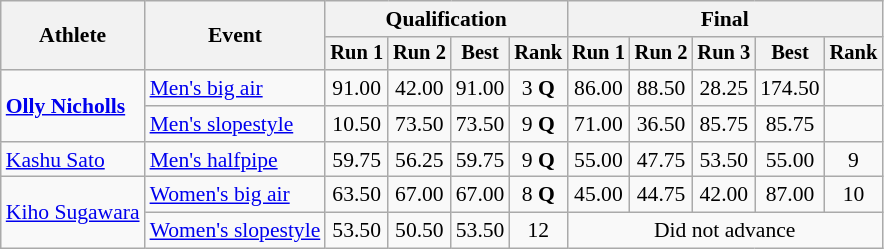<table class="wikitable" style="font-size:90%">
<tr>
<th rowspan=2>Athlete</th>
<th rowspan=2>Event</th>
<th colspan=4>Qualification</th>
<th colspan=5>Final</th>
</tr>
<tr style="font-size:95%">
<th>Run 1</th>
<th>Run 2</th>
<th>Best</th>
<th>Rank</th>
<th>Run 1</th>
<th>Run 2</th>
<th>Run 3</th>
<th>Best</th>
<th>Rank</th>
</tr>
<tr align=center>
<td align=left rowspan=2><strong><a href='#'>Olly Nicholls</a></strong></td>
<td align=left><a href='#'>Men's big air</a></td>
<td>91.00</td>
<td>42.00</td>
<td>91.00</td>
<td>3 <strong>Q</strong></td>
<td>86.00</td>
<td>88.50</td>
<td>28.25</td>
<td>174.50</td>
<td></td>
</tr>
<tr align=center>
<td align=left><a href='#'>Men's slopestyle</a></td>
<td>10.50</td>
<td>73.50</td>
<td>73.50</td>
<td>9 <strong>Q</strong></td>
<td>71.00</td>
<td>36.50</td>
<td>85.75</td>
<td>85.75</td>
<td></td>
</tr>
<tr align=center>
<td align=left><a href='#'>Kashu Sato</a></td>
<td align=left><a href='#'>Men's halfpipe</a></td>
<td>59.75</td>
<td>56.25</td>
<td>59.75</td>
<td>9 <strong>Q</strong></td>
<td>55.00</td>
<td>47.75</td>
<td>53.50</td>
<td>55.00</td>
<td>9</td>
</tr>
<tr align=center>
<td align=left rowspan=2><a href='#'>Kiho Sugawara</a></td>
<td align=left><a href='#'>Women's big air</a></td>
<td>63.50</td>
<td>67.00</td>
<td>67.00</td>
<td>8 <strong>Q</strong></td>
<td>45.00</td>
<td>44.75</td>
<td>42.00</td>
<td>87.00</td>
<td>10</td>
</tr>
<tr align=center>
<td align=left><a href='#'>Women's slopestyle</a></td>
<td>53.50</td>
<td>50.50</td>
<td>53.50</td>
<td>12</td>
<td colspan=5>Did not advance</td>
</tr>
</table>
